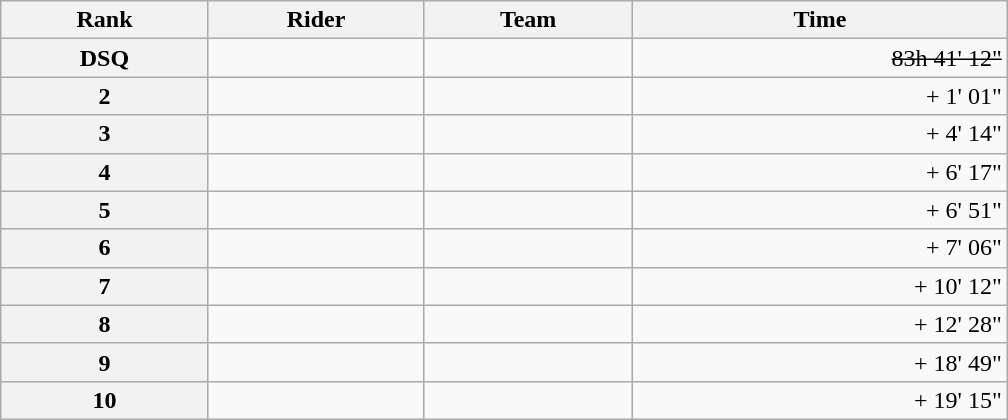<table class="wikitable" style="width:42em;margin-bottom:0;">
<tr>
<th scope="col">Rank</th>
<th scope="col">Rider</th>
<th scope="col">Team</th>
<th scope="col">Time</th>
</tr>
<tr>
<th scope="row">DSQ</th>
<td><s></s></td>
<td><s></s></td>
<td style="text-align:right;"><s>83h 41' 12"</s></td>
</tr>
<tr>
<th scope="row">2</th>
<td></td>
<td></td>
<td style="text-align:right;">+ 1' 01"</td>
</tr>
<tr>
<th scope="row">3</th>
<td> </td>
<td></td>
<td style="text-align:right;">+ 4' 14"</td>
</tr>
<tr>
<th scope="row">4</th>
<td></td>
<td></td>
<td style="text-align:right;">+ 6' 17"</td>
</tr>
<tr>
<th scope="row">5</th>
<td></td>
<td></td>
<td style="text-align:right;">+ 6' 51"</td>
</tr>
<tr>
<th scope="row">6</th>
<td></td>
<td></td>
<td style="text-align:right;">+ 7' 06"</td>
</tr>
<tr>
<th scope="row">7</th>
<td></td>
<td></td>
<td style="text-align:right;">+ 10' 12"</td>
</tr>
<tr>
<th scope="row">8</th>
<td></td>
<td></td>
<td style="text-align:right;">+ 12' 28"</td>
</tr>
<tr>
<th scope="row">9</th>
<td></td>
<td></td>
<td style="text-align:right;">+ 18' 49"</td>
</tr>
<tr>
<th scope="row">10</th>
<td></td>
<td></td>
<td style="text-align:right;">+ 19' 15"</td>
</tr>
</table>
